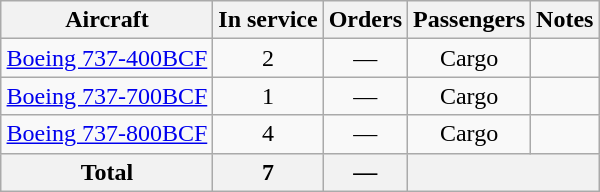<table class="wikitable" style="margin:1em auto; border-collapse:collapse;text-align:center">
<tr>
<th>Aircraft</th>
<th>In service</th>
<th>Orders</th>
<th>Passengers</th>
<th>Notes</th>
</tr>
<tr>
<td><a href='#'>Boeing 737-400BCF</a></td>
<td>2</td>
<td>—</td>
<td><abbr>Cargo</abbr></td>
<td></td>
</tr>
<tr>
<td><a href='#'>Boeing 737-700BCF</a></td>
<td>1</td>
<td>—</td>
<td><abbr>Cargo</abbr></td>
<td></td>
</tr>
<tr>
<td><a href='#'>Boeing 737-800BCF</a></td>
<td>4</td>
<td>—</td>
<td><abbr>Cargo</abbr></td>
<td></td>
</tr>
<tr>
<th>Total</th>
<th>7</th>
<th>—</th>
<th colspan="2"></th>
</tr>
</table>
